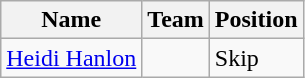<table class="wikitable">
<tr>
<th><strong>Name</strong></th>
<th><strong>Team</strong></th>
<th><strong>Position</strong></th>
</tr>
<tr>
<td><a href='#'>Heidi Hanlon</a></td>
<td></td>
<td>Skip</td>
</tr>
</table>
